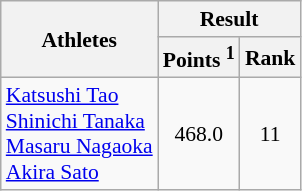<table class="wikitable" border="1" style="font-size:90%">
<tr>
<th rowspan=2>Athletes</th>
<th colspan=2>Result</th>
</tr>
<tr>
<th>Points <sup>1</sup></th>
<th>Rank</th>
</tr>
<tr>
<td><a href='#'>Katsushi Tao</a><br><a href='#'>Shinichi Tanaka</a><br><a href='#'>Masaru Nagaoka</a><br><a href='#'>Akira Sato</a></td>
<td align=center>468.0</td>
<td align=center>11</td>
</tr>
</table>
